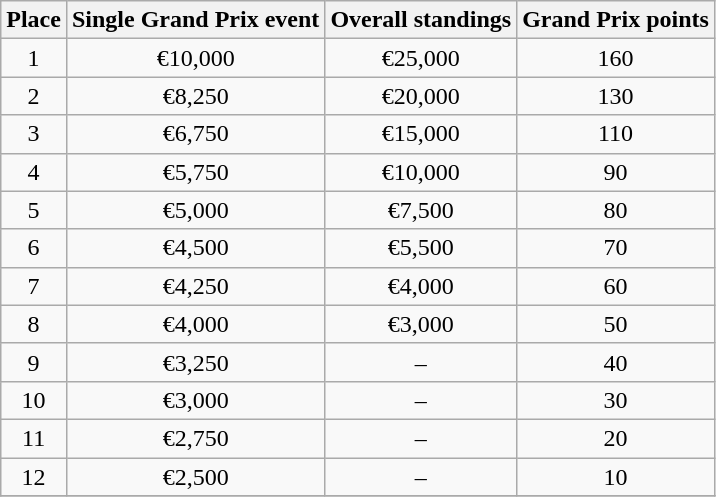<table class="wikitable" style="text-align: center;">
<tr>
<th>Place</th>
<th>Single Grand Prix event</th>
<th>Overall standings</th>
<th>Grand Prix points</th>
</tr>
<tr>
<td>1</td>
<td>€10,000</td>
<td>€25,000</td>
<td>160</td>
</tr>
<tr>
<td>2</td>
<td>€8,250</td>
<td>€20,000</td>
<td>130</td>
</tr>
<tr>
<td>3</td>
<td>€6,750</td>
<td>€15,000</td>
<td>110</td>
</tr>
<tr>
<td>4</td>
<td>€5,750</td>
<td>€10,000</td>
<td>90</td>
</tr>
<tr>
<td>5</td>
<td>€5,000</td>
<td>€7,500</td>
<td>80</td>
</tr>
<tr>
<td>6</td>
<td>€4,500</td>
<td>€5,500</td>
<td>70</td>
</tr>
<tr>
<td>7</td>
<td>€4,250</td>
<td>€4,000</td>
<td>60</td>
</tr>
<tr>
<td>8</td>
<td>€4,000</td>
<td>€3,000</td>
<td>50</td>
</tr>
<tr>
<td>9</td>
<td>€3,250</td>
<td>–</td>
<td>40</td>
</tr>
<tr>
<td>10</td>
<td>€3,000</td>
<td>–</td>
<td>30</td>
</tr>
<tr>
<td>11</td>
<td>€2,750</td>
<td>–</td>
<td>20</td>
</tr>
<tr>
<td>12</td>
<td>€2,500</td>
<td>–</td>
<td>10</td>
</tr>
<tr>
</tr>
</table>
